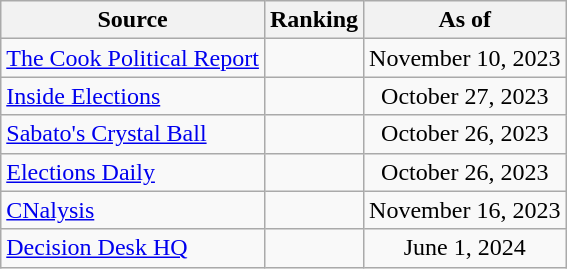<table class="wikitable" style="text-align:center">
<tr>
<th>Source</th>
<th>Ranking</th>
<th>As of</th>
</tr>
<tr>
<td align="left"><a href='#'>The Cook Political Report</a></td>
<td></td>
<td>November 10, 2023</td>
</tr>
<tr>
<td align="left"><a href='#'>Inside Elections</a></td>
<td></td>
<td>October 27, 2023</td>
</tr>
<tr>
<td align="left"><a href='#'>Sabato's Crystal Ball</a></td>
<td></td>
<td>October 26, 2023</td>
</tr>
<tr>
<td align="left"><a href='#'>Elections Daily</a></td>
<td></td>
<td>October 26, 2023</td>
</tr>
<tr>
<td align=left><a href='#'>CNalysis</a></td>
<td></td>
<td>November 16, 2023</td>
</tr>
<tr>
<td align=left><a href='#'>Decision Desk HQ</a></td>
<td></td>
<td>June 1, 2024</td>
</tr>
</table>
